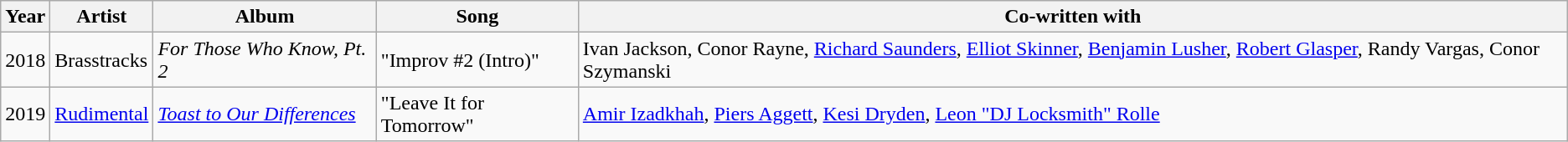<table class="wikitable">
<tr>
<th>Year</th>
<th>Artist</th>
<th>Album</th>
<th>Song</th>
<th>Co-written with</th>
</tr>
<tr>
<td>2018</td>
<td>Brasstracks</td>
<td><em>For Those Who Know, Pt. 2</em></td>
<td>"Improv #2 (Intro)"</td>
<td>Ivan Jackson, Conor Rayne, <a href='#'>Richard Saunders</a>, <a href='#'>Elliot Skinner</a>, <a href='#'>Benjamin Lusher</a>, <a href='#'>Robert Glasper</a>, Randy Vargas, Conor Szymanski</td>
</tr>
<tr>
<td>2019</td>
<td><a href='#'>Rudimental</a></td>
<td><em><a href='#'>Toast to Our Differences</a></em></td>
<td>"Leave It for Tomorrow" </td>
<td><a href='#'>Amir Izadkhah</a>, <a href='#'>Piers Aggett</a>, <a href='#'>Kesi Dryden</a>, <a href='#'>Leon "DJ Locksmith" Rolle</a></td>
</tr>
</table>
